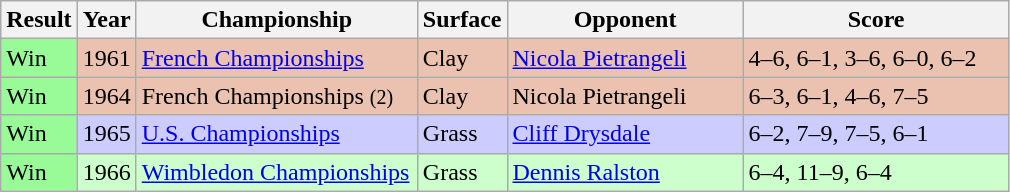<table class='sortable wikitable'>
<tr>
<th style="width:40px">Result</th>
<th style="width:30px">Year</th>
<th style="width:180px">Championship</th>
<th style="width:50px">Surface</th>
<th style="width:150px">Opponent</th>
<th style="width:170px" class="unsortable">Score</th>
</tr>
<tr style="background:#ebc2af;">
<td style="background:#98fb98;">Win</td>
<td>1961</td>
<td><a href='#'>French Championships</a></td>
<td>Clay</td>
<td> <a href='#'>Nicola Pietrangeli</a></td>
<td>4–6, 6–1, 3–6, 6–0, 6–2</td>
</tr>
<tr style="background:#ebc2af;">
<td style="background:#98fb98;">Win</td>
<td>1964</td>
<td>French Championships <small>(2)</small></td>
<td>Clay</td>
<td> Nicola Pietrangeli</td>
<td>6–3, 6–1, 4–6, 7–5</td>
</tr>
<tr style="background:#ccf;">
<td style="background:#98fb98;">Win</td>
<td>1965</td>
<td><a href='#'>U.S. Championships</a></td>
<td>Grass</td>
<td> <a href='#'>Cliff Drysdale</a></td>
<td>6–2, 7–9, 7–5, 6–1</td>
</tr>
<tr style="background:#cfc;">
<td style="background:#98fb98;">Win</td>
<td>1966</td>
<td><a href='#'>Wimbledon Championships</a></td>
<td>Grass</td>
<td> <a href='#'>Dennis Ralston</a></td>
<td>6–4, 11–9, 6–4</td>
</tr>
</table>
